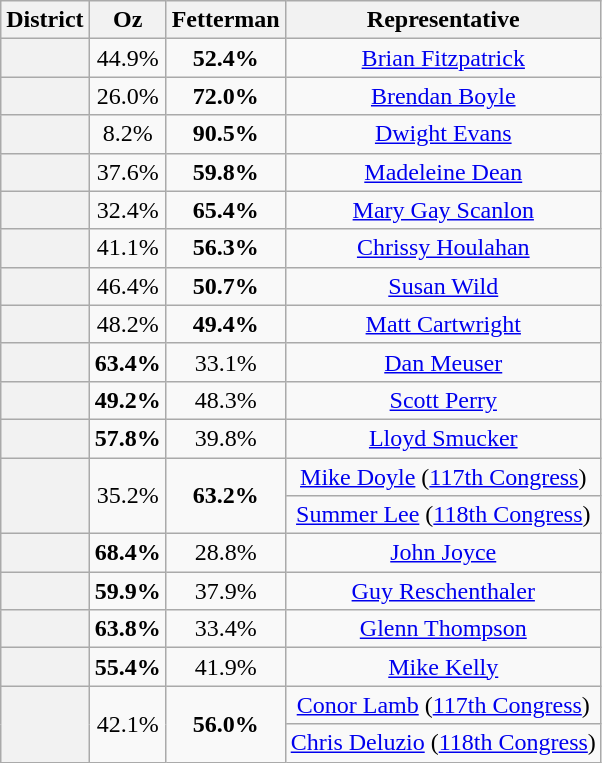<table class="wikitable sortable">
<tr>
<th>District</th>
<th>Oz</th>
<th>Fetterman</th>
<th>Representative</th>
</tr>
<tr align=center>
<th></th>
<td>44.9%</td>
<td><strong>52.4%</strong></td>
<td><a href='#'>Brian Fitzpatrick</a></td>
</tr>
<tr align=center>
<th></th>
<td>26.0%</td>
<td><strong>72.0%</strong></td>
<td><a href='#'>Brendan Boyle</a></td>
</tr>
<tr align=center>
<th></th>
<td>8.2%</td>
<td><strong>90.5%</strong></td>
<td><a href='#'>Dwight Evans</a></td>
</tr>
<tr align=center>
<th></th>
<td>37.6%</td>
<td><strong>59.8%</strong></td>
<td><a href='#'>Madeleine Dean</a></td>
</tr>
<tr align=center>
<th></th>
<td>32.4%</td>
<td><strong>65.4%</strong></td>
<td><a href='#'>Mary Gay Scanlon</a></td>
</tr>
<tr align=center>
<th></th>
<td>41.1%</td>
<td><strong>56.3%</strong></td>
<td><a href='#'>Chrissy Houlahan</a></td>
</tr>
<tr align=center>
<th></th>
<td>46.4%</td>
<td><strong>50.7%</strong></td>
<td><a href='#'>Susan Wild</a></td>
</tr>
<tr align=center>
<th></th>
<td>48.2%</td>
<td><strong>49.4%</strong></td>
<td><a href='#'>Matt Cartwright</a></td>
</tr>
<tr align=center>
<th></th>
<td><strong>63.4%</strong></td>
<td>33.1%</td>
<td><a href='#'>Dan Meuser</a></td>
</tr>
<tr align=center>
<th></th>
<td><strong>49.2%</strong></td>
<td>48.3%</td>
<td><a href='#'>Scott Perry</a></td>
</tr>
<tr align=center>
<th></th>
<td><strong>57.8%</strong></td>
<td>39.8%</td>
<td><a href='#'>Lloyd Smucker</a></td>
</tr>
<tr align=center>
<th rowspan=2 ></th>
<td rowspan=2>35.2%</td>
<td rowspan=2><strong>63.2%</strong></td>
<td><a href='#'>Mike Doyle</a> (<a href='#'>117th Congress</a>)</td>
</tr>
<tr align=center>
<td><a href='#'>Summer Lee</a> (<a href='#'>118th Congress</a>)</td>
</tr>
<tr align=center>
<th></th>
<td><strong>68.4%</strong></td>
<td>28.8%</td>
<td><a href='#'>John Joyce</a></td>
</tr>
<tr align=center>
<th></th>
<td><strong>59.9%</strong></td>
<td>37.9%</td>
<td><a href='#'>Guy Reschenthaler</a></td>
</tr>
<tr align=center>
<th></th>
<td><strong>63.8%</strong></td>
<td>33.4%</td>
<td><a href='#'>Glenn Thompson</a></td>
</tr>
<tr align=center>
<th></th>
<td><strong>55.4%</strong></td>
<td>41.9%</td>
<td><a href='#'>Mike Kelly</a></td>
</tr>
<tr align=center>
<th rowspan=2 ></th>
<td rowspan=2>42.1%</td>
<td rowspan=2><strong>56.0%</strong></td>
<td><a href='#'>Conor Lamb</a> (<a href='#'>117th Congress</a>)</td>
</tr>
<tr align=center>
<td><a href='#'>Chris Deluzio</a> (<a href='#'>118th Congress</a>)</td>
</tr>
</table>
